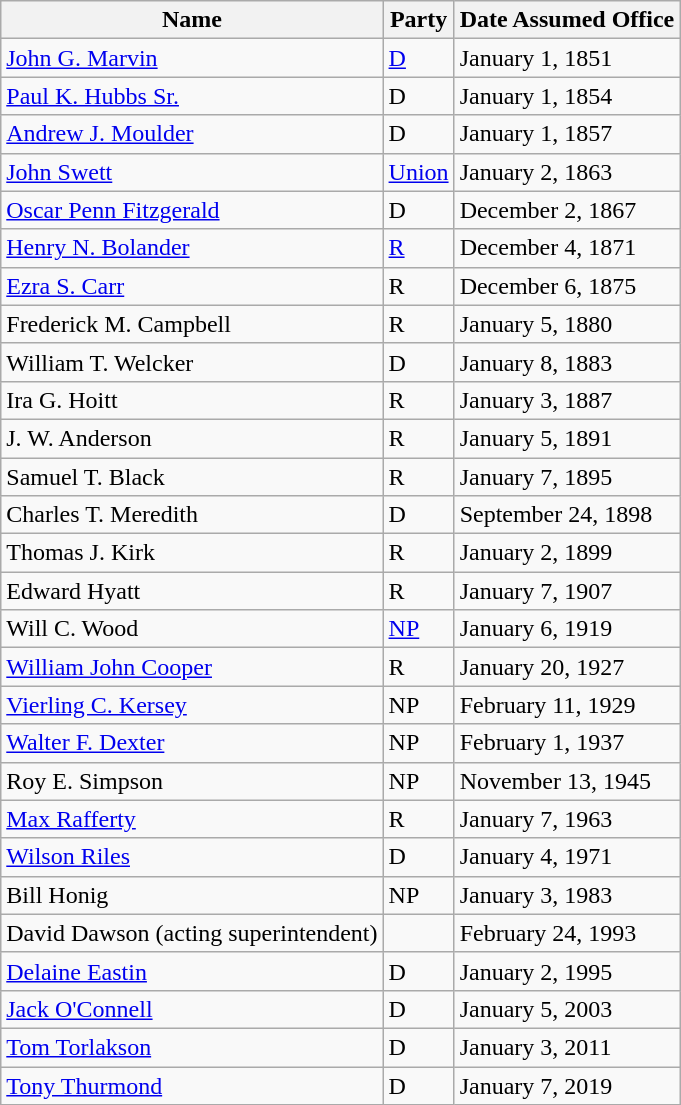<table class="wikitable">
<tr>
<th>Name</th>
<th>Party</th>
<th>Date Assumed Office</th>
</tr>
<tr>
<td><a href='#'>John G. Marvin</a></td>
<td><a href='#'>D</a></td>
<td>January 1, 1851</td>
</tr>
<tr>
<td><a href='#'>Paul K. Hubbs Sr.</a></td>
<td>D</td>
<td>January 1, 1854</td>
</tr>
<tr>
<td><a href='#'>Andrew J. Moulder</a></td>
<td>D</td>
<td>January 1, 1857</td>
</tr>
<tr>
<td><a href='#'>John Swett</a></td>
<td><a href='#'>Union</a></td>
<td>January 2, 1863</td>
</tr>
<tr>
<td><a href='#'>Oscar Penn Fitzgerald</a></td>
<td>D</td>
<td>December 2, 1867</td>
</tr>
<tr>
<td><a href='#'>Henry N. Bolander</a></td>
<td><a href='#'>R</a></td>
<td>December 4, 1871</td>
</tr>
<tr>
<td><a href='#'>Ezra S. Carr</a></td>
<td>R</td>
<td>December 6, 1875</td>
</tr>
<tr>
<td>Frederick M. Campbell</td>
<td>R</td>
<td>January 5, 1880</td>
</tr>
<tr>
<td>William T. Welcker</td>
<td>D</td>
<td>January 8, 1883</td>
</tr>
<tr>
<td>Ira G. Hoitt</td>
<td>R</td>
<td>January 3, 1887</td>
</tr>
<tr>
<td>J. W. Anderson</td>
<td>R</td>
<td>January 5, 1891</td>
</tr>
<tr>
<td>Samuel T. Black</td>
<td>R</td>
<td>January 7, 1895</td>
</tr>
<tr>
<td>Charles T. Meredith</td>
<td>D</td>
<td>September 24, 1898</td>
</tr>
<tr>
<td>Thomas J. Kirk</td>
<td>R</td>
<td>January 2, 1899</td>
</tr>
<tr>
<td>Edward Hyatt</td>
<td>R</td>
<td>January 7, 1907</td>
</tr>
<tr>
<td>Will C. Wood</td>
<td><a href='#'>NP</a></td>
<td>January 6, 1919</td>
</tr>
<tr>
<td><a href='#'>William John Cooper</a></td>
<td>R</td>
<td>January 20, 1927</td>
</tr>
<tr>
<td><a href='#'>Vierling C. Kersey</a></td>
<td>NP</td>
<td>February 11, 1929</td>
</tr>
<tr>
<td><a href='#'>Walter F. Dexter</a></td>
<td>NP</td>
<td>February 1, 1937</td>
</tr>
<tr>
<td>Roy E. Simpson</td>
<td>NP</td>
<td>November 13, 1945</td>
</tr>
<tr>
<td><a href='#'>Max Rafferty</a></td>
<td>R</td>
<td>January 7, 1963</td>
</tr>
<tr>
<td><a href='#'>Wilson Riles</a></td>
<td>D</td>
<td>January 4, 1971</td>
</tr>
<tr>
<td>Bill Honig</td>
<td>NP</td>
<td>January 3, 1983</td>
</tr>
<tr>
<td>David Dawson (acting superintendent)</td>
<td> </td>
<td>February 24, 1993</td>
</tr>
<tr>
<td><a href='#'>Delaine Eastin</a></td>
<td>D</td>
<td>January 2, 1995</td>
</tr>
<tr>
<td><a href='#'>Jack O'Connell</a></td>
<td>D</td>
<td>January 5, 2003</td>
</tr>
<tr>
<td><a href='#'>Tom Torlakson</a></td>
<td>D</td>
<td>January 3, 2011</td>
</tr>
<tr>
<td><a href='#'>Tony Thurmond</a></td>
<td>D</td>
<td>January 7, 2019</td>
</tr>
</table>
